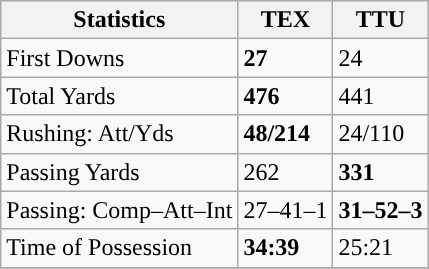<table class="wikitable" style="float: left;">
<tr>
<th>Statistics</th>
<th>TEX</th>
<th>TTU</th>
</tr>
<tr>
<td>First Downs</td>
<td><strong>27</strong></td>
<td>24</td>
</tr>
<tr>
<td>Total Yards</td>
<td><strong>476</strong></td>
<td>441</td>
</tr>
<tr>
<td>Rushing: Att/Yds</td>
<td><strong>48/214</strong></td>
<td>24/110</td>
</tr>
<tr>
<td>Passing Yards</td>
<td>262</td>
<td><strong>331</strong></td>
</tr>
<tr>
<td>Passing: Comp–Att–Int</td>
<td>27–41–1</td>
<td><strong>31–52–3</strong></td>
</tr>
<tr>
<td>Time of Possession</td>
<td><strong>34:39</strong></td>
<td>25:21</td>
</tr>
<tr>
</tr>
</table>
